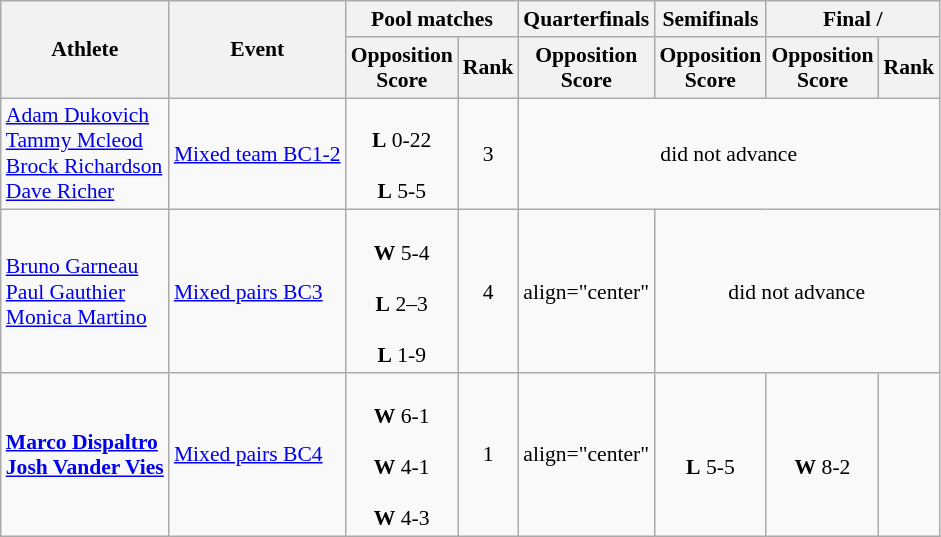<table class=wikitable style="font-size:90%">
<tr>
<th rowspan="2">Athlete</th>
<th rowspan="2">Event</th>
<th colspan="2">Pool matches</th>
<th>Quarterfinals</th>
<th>Semifinals</th>
<th colspan=2>Final / </th>
</tr>
<tr>
<th>Opposition<br>Score</th>
<th>Rank</th>
<th>Opposition<br>Score</th>
<th>Opposition<br>Score</th>
<th>Opposition<br>Score</th>
<th>Rank</th>
</tr>
<tr>
<td><a href='#'>Adam Dukovich</a><br><a href='#'>Tammy Mcleod</a><br><a href='#'>Brock Richardson</a><br><a href='#'>Dave Richer</a></td>
<td><a href='#'>Mixed team BC1-2</a></td>
<td align="center"><br><strong>L</strong> 0-22<br><br><strong>L</strong> 5-5</td>
<td align="center">3</td>
<td align="center" colspan=4>did not advance</td>
</tr>
<tr>
<td><a href='#'>Bruno Garneau</a><br><a href='#'>Paul Gauthier</a><br><a href='#'>Monica Martino</a></td>
<td><a href='#'>Mixed pairs BC3</a></td>
<td align="center"><br><strong>W</strong> 5-4<br><br><strong>L</strong> 2–3<br><br><strong>L</strong> 1-9</td>
<td align="center">4</td>
<td>align="center" </td>
<td align="center" colspan=3>did not advance</td>
</tr>
<tr>
<td><strong><a href='#'>Marco Dispaltro</a><br><a href='#'>Josh Vander Vies</a></strong></td>
<td><a href='#'>Mixed pairs BC4</a></td>
<td align="center"><br><strong>W</strong> 6-1<br><br><strong>W</strong> 4-1<br><br><strong>W</strong> 4-3</td>
<td align="center">1</td>
<td>align="center" </td>
<td align="center"><br><strong>L</strong> 5-5</td>
<td align="center"><br><strong>W</strong> 8-2</td>
<td align="center"></td>
</tr>
</table>
